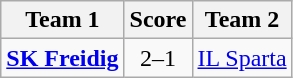<table class="wikitable" style="text-align: center;">
<tr>
<th>Team 1</th>
<th>Score</th>
<th>Team 2</th>
</tr>
<tr>
<td><strong><a href='#'>SK Freidig</a></strong></td>
<td>2–1</td>
<td><a href='#'>IL Sparta</a></td>
</tr>
</table>
